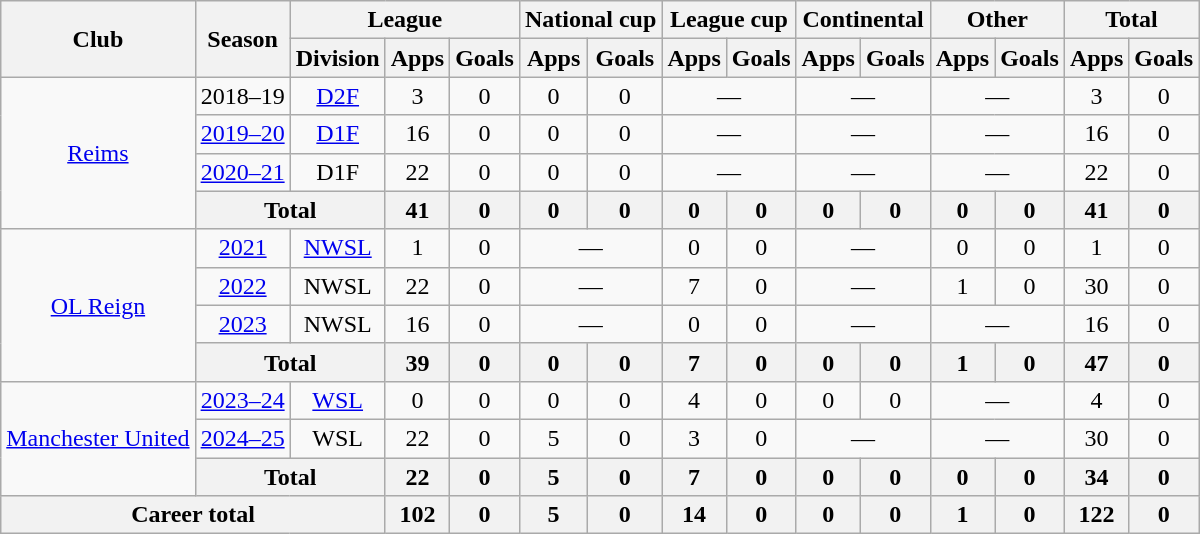<table class="wikitable" Style="text-align: center">
<tr>
<th rowspan="2">Club</th>
<th rowspan="2">Season</th>
<th colspan="3">League</th>
<th colspan="2">National cup</th>
<th colspan="2">League cup</th>
<th colspan="2">Continental</th>
<th colspan="2">Other</th>
<th colspan="2">Total</th>
</tr>
<tr>
<th>Division</th>
<th>Apps</th>
<th>Goals</th>
<th>Apps</th>
<th>Goals</th>
<th>Apps</th>
<th>Goals</th>
<th>Apps</th>
<th>Goals</th>
<th>Apps</th>
<th>Goals</th>
<th>Apps</th>
<th>Goals</th>
</tr>
<tr>
<td rowspan="4"><a href='#'>Reims</a></td>
<td>2018–19</td>
<td><a href='#'>D2F</a></td>
<td>3</td>
<td>0</td>
<td>0</td>
<td>0</td>
<td colspan="2">—</td>
<td colspan="2">—</td>
<td colspan="2">—</td>
<td>3</td>
<td>0</td>
</tr>
<tr>
<td><a href='#'>2019–20</a></td>
<td><a href='#'>D1F</a></td>
<td>16</td>
<td>0</td>
<td>0</td>
<td>0</td>
<td colspan="2">—</td>
<td colspan="2">—</td>
<td colspan="2">—</td>
<td>16</td>
<td>0</td>
</tr>
<tr>
<td><a href='#'>2020–21</a></td>
<td>D1F</td>
<td>22</td>
<td>0</td>
<td>0</td>
<td>0</td>
<td colspan="2">—</td>
<td colspan="2">—</td>
<td colspan="2">—</td>
<td>22</td>
<td>0</td>
</tr>
<tr>
<th colspan="2">Total</th>
<th>41</th>
<th>0</th>
<th>0</th>
<th>0</th>
<th>0</th>
<th>0</th>
<th>0</th>
<th>0</th>
<th>0</th>
<th>0</th>
<th>41</th>
<th>0</th>
</tr>
<tr>
<td rowspan="4"><a href='#'>OL Reign</a></td>
<td><a href='#'>2021</a></td>
<td><a href='#'>NWSL</a></td>
<td>1</td>
<td>0</td>
<td colspan="2">—</td>
<td>0</td>
<td>0</td>
<td colspan="2">—</td>
<td>0</td>
<td>0</td>
<td>1</td>
<td>0</td>
</tr>
<tr>
<td><a href='#'>2022</a></td>
<td>NWSL</td>
<td>22</td>
<td>0</td>
<td colspan="2">—</td>
<td>7</td>
<td>0</td>
<td colspan="2">—</td>
<td>1</td>
<td>0</td>
<td>30</td>
<td>0</td>
</tr>
<tr>
<td><a href='#'>2023</a></td>
<td>NWSL</td>
<td>16</td>
<td>0</td>
<td colspan="2">—</td>
<td>0</td>
<td>0</td>
<td colspan="2">—</td>
<td colspan="2">—</td>
<td>16</td>
<td>0</td>
</tr>
<tr>
<th colspan="2">Total</th>
<th>39</th>
<th>0</th>
<th>0</th>
<th>0</th>
<th>7</th>
<th>0</th>
<th>0</th>
<th>0</th>
<th>1</th>
<th>0</th>
<th>47</th>
<th>0</th>
</tr>
<tr>
<td rowspan="3"><a href='#'>Manchester United</a></td>
<td><a href='#'>2023–24</a></td>
<td><a href='#'>WSL</a></td>
<td>0</td>
<td>0</td>
<td>0</td>
<td>0</td>
<td>4</td>
<td>0</td>
<td>0</td>
<td>0</td>
<td colspan="2">—</td>
<td>4</td>
<td>0</td>
</tr>
<tr>
<td><a href='#'>2024–25</a></td>
<td>WSL</td>
<td>22</td>
<td>0</td>
<td>5</td>
<td>0</td>
<td>3</td>
<td>0</td>
<td colspan="2">—</td>
<td colspan="2">—</td>
<td>30</td>
<td>0</td>
</tr>
<tr>
<th colspan="2">Total</th>
<th>22</th>
<th>0</th>
<th>5</th>
<th>0</th>
<th>7</th>
<th>0</th>
<th>0</th>
<th>0</th>
<th>0</th>
<th>0</th>
<th>34</th>
<th>0</th>
</tr>
<tr>
<th colspan="3">Career total</th>
<th>102</th>
<th>0</th>
<th>5</th>
<th>0</th>
<th>14</th>
<th>0</th>
<th>0</th>
<th>0</th>
<th>1</th>
<th>0</th>
<th>122</th>
<th>0</th>
</tr>
</table>
